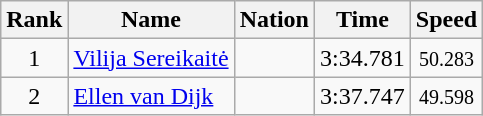<table class="wikitable sortable" style="text-align:center">
<tr>
<th>Rank</th>
<th>Name</th>
<th>Nation</th>
<th>Time</th>
<th>Speed</th>
</tr>
<tr>
<td>1</td>
<td align=left><a href='#'>Vilija Sereikaitė</a></td>
<td align=left></td>
<td>3:34.781</td>
<td><small>50.283</small></td>
</tr>
<tr>
<td>2</td>
<td align=left><a href='#'>Ellen van Dijk</a></td>
<td align=left></td>
<td>3:37.747</td>
<td><small>49.598</small></td>
</tr>
</table>
